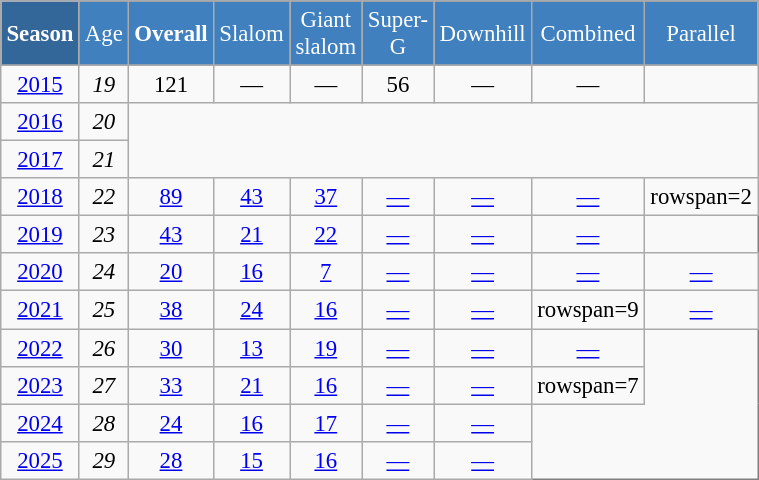<table class="wikitable" style="font-size:95%; text-align:center; border:grey solid 1px; border-collapse:collapse;" width="40%">
<tr style="background-color:#369; color:white;">
<td rowspan="2" colspan="1" width="3%"><strong>Season</strong></td>
</tr>
<tr style="background-color:#4180be; color:white;">
<td width="3%">Age</td>
<td width="4%"><strong>Overall</strong></td>
<td width="4%">Slalom</td>
<td width="4%">Giant<br>slalom</td>
<td width="4%">Super-G</td>
<td width="4%">Downhill</td>
<td width="4%">Combined</td>
<td width="4%">Parallel</td>
</tr>
<tr style="background-color:#8CB2D8; color:white;">
</tr>
<tr>
<td><a href='#'>2015</a></td>
<td><em>19</em></td>
<td>121</td>
<td>—</td>
<td>—</td>
<td>56</td>
<td>—</td>
<td>—</td>
<td></td>
</tr>
<tr>
<td><a href='#'>2016</a></td>
<td><em>20</em></td>
<td rowspan=2 colspan=7></td>
</tr>
<tr>
<td><a href='#'>2017</a></td>
<td><em>21</em></td>
</tr>
<tr>
<td><a href='#'>2018</a></td>
<td><em>22</em></td>
<td><a href='#'>89</a></td>
<td><a href='#'>43</a></td>
<td><a href='#'>37</a></td>
<td><a href='#'>—</a></td>
<td><a href='#'>—</a></td>
<td><a href='#'>—</a></td>
<td>rowspan=2 </td>
</tr>
<tr>
<td><a href='#'>2019</a></td>
<td><em>23</em></td>
<td><a href='#'>43</a></td>
<td><a href='#'>21</a></td>
<td><a href='#'>22</a></td>
<td><a href='#'>—</a></td>
<td><a href='#'>—</a></td>
<td><a href='#'>—</a></td>
</tr>
<tr>
<td><a href='#'>2020</a></td>
<td><em>24</em></td>
<td><a href='#'>20</a></td>
<td><a href='#'>16</a></td>
<td><a href='#'>7</a></td>
<td><a href='#'>—</a></td>
<td><a href='#'>—</a></td>
<td><a href='#'>—</a></td>
<td><a href='#'>—</a></td>
</tr>
<tr>
<td><a href='#'>2021</a></td>
<td><em>25</em></td>
<td><a href='#'>38</a></td>
<td><a href='#'>24</a></td>
<td><a href='#'>16</a></td>
<td><a href='#'>—</a></td>
<td><a href='#'>—</a></td>
<td>rowspan=9 </td>
<td><a href='#'>—</a></td>
</tr>
<tr>
<td><a href='#'>2022</a></td>
<td><em>26</em></td>
<td><a href='#'>30</a></td>
<td><a href='#'>13</a></td>
<td><a href='#'>19</a></td>
<td><a href='#'>—</a></td>
<td><a href='#'>—</a></td>
<td><a href='#'>—</a></td>
</tr>
<tr>
<td><a href='#'>2023</a></td>
<td><em>27</em></td>
<td><a href='#'>33</a></td>
<td><a href='#'>21</a></td>
<td><a href='#'>16</a></td>
<td><a href='#'>—</a></td>
<td><a href='#'>—</a></td>
<td>rowspan=7 </td>
</tr>
<tr>
<td><a href='#'>2024</a></td>
<td><em>28</em></td>
<td><a href='#'>24</a></td>
<td><a href='#'>16</a></td>
<td><a href='#'>17</a></td>
<td><a href='#'>—</a></td>
<td><a href='#'>—</a></td>
</tr>
<tr>
<td><a href='#'>2025</a></td>
<td><em>29</em></td>
<td><a href='#'>28</a></td>
<td><a href='#'>15</a></td>
<td><a href='#'>16</a></td>
<td><a href='#'>—</a></td>
<td><a href='#'>—</a></td>
</tr>
</table>
